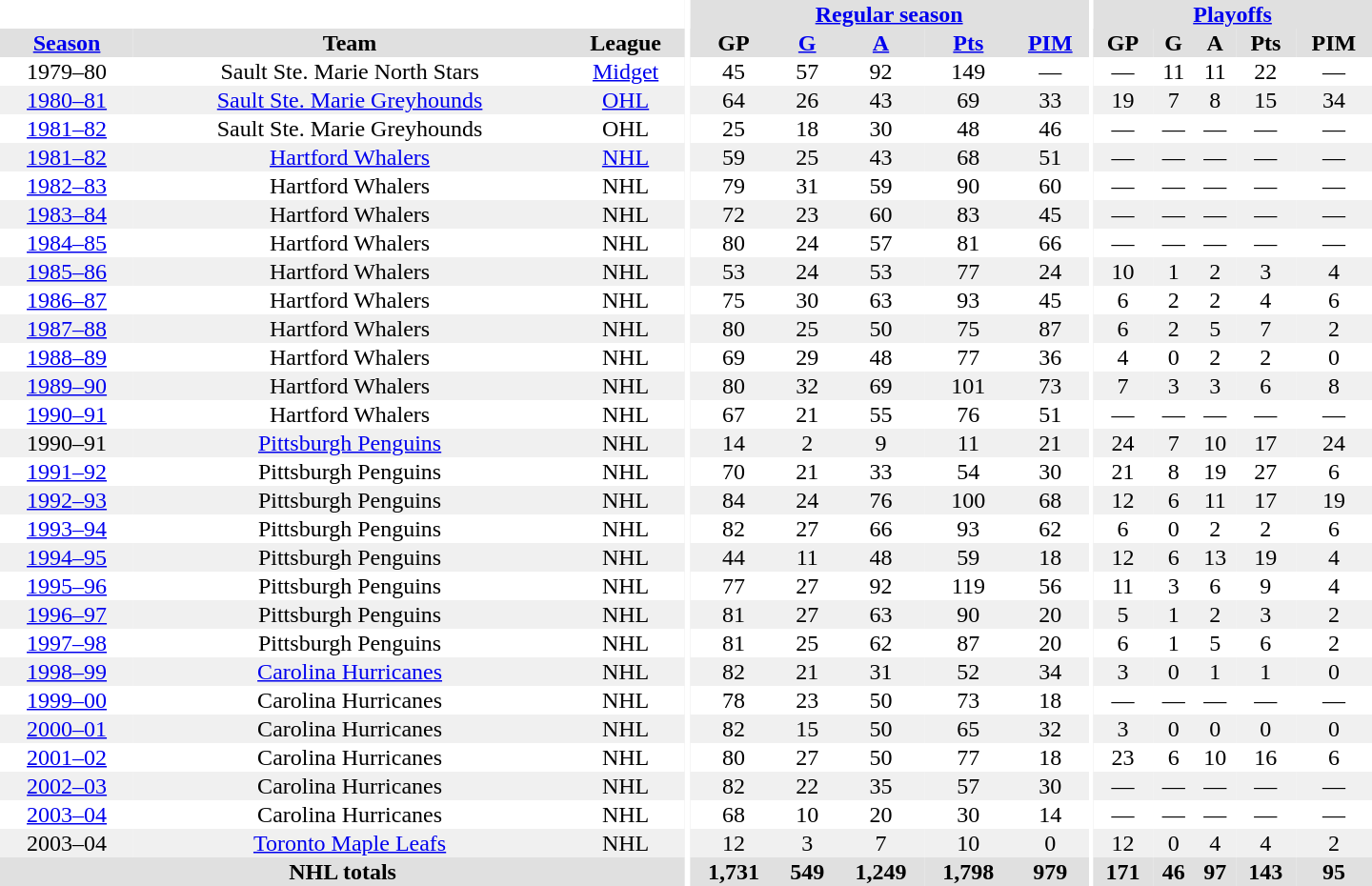<table border="0" cellpadding="1" cellspacing="0" style="text-align:center; width:60em">
<tr bgcolor="#e0e0e0">
<th colspan="3" bgcolor="#ffffff"></th>
<th rowspan="100" bgcolor="#ffffff"></th>
<th colspan="5"><a href='#'>Regular season</a></th>
<th rowspan="100" bgcolor="#ffffff"></th>
<th colspan="5"><a href='#'>Playoffs</a></th>
</tr>
<tr bgcolor="#e0e0e0">
<th><a href='#'>Season</a></th>
<th>Team</th>
<th>League</th>
<th>GP</th>
<th><a href='#'>G</a></th>
<th><a href='#'>A</a></th>
<th><a href='#'>Pts</a></th>
<th><a href='#'>PIM</a></th>
<th>GP</th>
<th>G</th>
<th>A</th>
<th>Pts</th>
<th>PIM</th>
</tr>
<tr>
<td>1979–80</td>
<td>Sault Ste. Marie North Stars</td>
<td><a href='#'>Midget</a></td>
<td>45</td>
<td>57</td>
<td>92</td>
<td>149</td>
<td>—</td>
<td>—</td>
<td>11</td>
<td>11</td>
<td>22</td>
<td>—</td>
</tr>
<tr bgcolor="#f0f0f0">
<td><a href='#'>1980–81</a></td>
<td><a href='#'>Sault Ste. Marie Greyhounds</a></td>
<td><a href='#'>OHL</a></td>
<td>64</td>
<td>26</td>
<td>43</td>
<td>69</td>
<td>33</td>
<td>19</td>
<td>7</td>
<td>8</td>
<td>15</td>
<td>34</td>
</tr>
<tr>
<td><a href='#'>1981–82</a></td>
<td>Sault Ste. Marie Greyhounds</td>
<td>OHL</td>
<td>25</td>
<td>18</td>
<td>30</td>
<td>48</td>
<td>46</td>
<td>—</td>
<td>—</td>
<td>—</td>
<td>—</td>
<td>—</td>
</tr>
<tr bgcolor="#f0f0f0">
<td><a href='#'>1981–82</a></td>
<td><a href='#'>Hartford Whalers</a></td>
<td><a href='#'>NHL</a></td>
<td>59</td>
<td>25</td>
<td>43</td>
<td>68</td>
<td>51</td>
<td>—</td>
<td>—</td>
<td>—</td>
<td>—</td>
<td>—</td>
</tr>
<tr>
<td><a href='#'>1982–83</a></td>
<td>Hartford Whalers</td>
<td>NHL</td>
<td>79</td>
<td>31</td>
<td>59</td>
<td>90</td>
<td>60</td>
<td>—</td>
<td>—</td>
<td>—</td>
<td>—</td>
<td>—</td>
</tr>
<tr bgcolor="#f0f0f0">
<td><a href='#'>1983–84</a></td>
<td>Hartford Whalers</td>
<td>NHL</td>
<td>72</td>
<td>23</td>
<td>60</td>
<td>83</td>
<td>45</td>
<td>—</td>
<td>—</td>
<td>—</td>
<td>—</td>
<td>—</td>
</tr>
<tr>
<td><a href='#'>1984–85</a></td>
<td>Hartford Whalers</td>
<td>NHL</td>
<td>80</td>
<td>24</td>
<td>57</td>
<td>81</td>
<td>66</td>
<td>—</td>
<td>—</td>
<td>—</td>
<td>—</td>
<td>—</td>
</tr>
<tr bgcolor="#f0f0f0">
<td><a href='#'>1985–86</a></td>
<td>Hartford Whalers</td>
<td>NHL</td>
<td>53</td>
<td>24</td>
<td>53</td>
<td>77</td>
<td>24</td>
<td>10</td>
<td>1</td>
<td>2</td>
<td>3</td>
<td>4</td>
</tr>
<tr>
<td><a href='#'>1986–87</a></td>
<td>Hartford Whalers</td>
<td>NHL</td>
<td>75</td>
<td>30</td>
<td>63</td>
<td>93</td>
<td>45</td>
<td>6</td>
<td>2</td>
<td>2</td>
<td>4</td>
<td>6</td>
</tr>
<tr bgcolor="#f0f0f0">
<td><a href='#'>1987–88</a></td>
<td>Hartford Whalers</td>
<td>NHL</td>
<td>80</td>
<td>25</td>
<td>50</td>
<td>75</td>
<td>87</td>
<td>6</td>
<td>2</td>
<td>5</td>
<td>7</td>
<td>2</td>
</tr>
<tr>
<td><a href='#'>1988–89</a></td>
<td>Hartford Whalers</td>
<td>NHL</td>
<td>69</td>
<td>29</td>
<td>48</td>
<td>77</td>
<td>36</td>
<td>4</td>
<td>0</td>
<td>2</td>
<td>2</td>
<td>0</td>
</tr>
<tr bgcolor="#f0f0f0">
<td><a href='#'>1989–90</a></td>
<td>Hartford Whalers</td>
<td>NHL</td>
<td>80</td>
<td>32</td>
<td>69</td>
<td>101</td>
<td>73</td>
<td>7</td>
<td>3</td>
<td>3</td>
<td>6</td>
<td>8</td>
</tr>
<tr>
<td><a href='#'>1990–91</a></td>
<td>Hartford Whalers</td>
<td>NHL</td>
<td>67</td>
<td>21</td>
<td>55</td>
<td>76</td>
<td>51</td>
<td>—</td>
<td>—</td>
<td>—</td>
<td>—</td>
<td>—</td>
</tr>
<tr bgcolor="#f0f0f0">
<td>1990–91</td>
<td><a href='#'>Pittsburgh Penguins</a></td>
<td>NHL</td>
<td>14</td>
<td>2</td>
<td>9</td>
<td>11</td>
<td>21</td>
<td>24</td>
<td>7</td>
<td>10</td>
<td>17</td>
<td>24</td>
</tr>
<tr>
<td><a href='#'>1991–92</a></td>
<td>Pittsburgh Penguins</td>
<td>NHL</td>
<td>70</td>
<td>21</td>
<td>33</td>
<td>54</td>
<td>30</td>
<td>21</td>
<td>8</td>
<td>19</td>
<td>27</td>
<td>6</td>
</tr>
<tr bgcolor="#f0f0f0">
<td><a href='#'>1992–93</a></td>
<td>Pittsburgh Penguins</td>
<td>NHL</td>
<td>84</td>
<td>24</td>
<td>76</td>
<td>100</td>
<td>68</td>
<td>12</td>
<td>6</td>
<td>11</td>
<td>17</td>
<td>19</td>
</tr>
<tr>
<td><a href='#'>1993–94</a></td>
<td>Pittsburgh Penguins</td>
<td>NHL</td>
<td>82</td>
<td>27</td>
<td>66</td>
<td>93</td>
<td>62</td>
<td>6</td>
<td>0</td>
<td>2</td>
<td>2</td>
<td>6</td>
</tr>
<tr bgcolor="#f0f0f0">
<td><a href='#'>1994–95</a></td>
<td>Pittsburgh Penguins</td>
<td>NHL</td>
<td>44</td>
<td>11</td>
<td>48</td>
<td>59</td>
<td>18</td>
<td>12</td>
<td>6</td>
<td>13</td>
<td>19</td>
<td>4</td>
</tr>
<tr>
<td><a href='#'>1995–96</a></td>
<td>Pittsburgh Penguins</td>
<td>NHL</td>
<td>77</td>
<td>27</td>
<td>92</td>
<td>119</td>
<td>56</td>
<td>11</td>
<td>3</td>
<td>6</td>
<td>9</td>
<td>4</td>
</tr>
<tr bgcolor="#f0f0f0">
<td><a href='#'>1996–97</a></td>
<td>Pittsburgh Penguins</td>
<td>NHL</td>
<td>81</td>
<td>27</td>
<td>63</td>
<td>90</td>
<td>20</td>
<td>5</td>
<td>1</td>
<td>2</td>
<td>3</td>
<td>2</td>
</tr>
<tr>
<td><a href='#'>1997–98</a></td>
<td>Pittsburgh Penguins</td>
<td>NHL</td>
<td>81</td>
<td>25</td>
<td>62</td>
<td>87</td>
<td>20</td>
<td>6</td>
<td>1</td>
<td>5</td>
<td>6</td>
<td>2</td>
</tr>
<tr bgcolor="#f0f0f0">
<td><a href='#'>1998–99</a></td>
<td><a href='#'>Carolina Hurricanes</a></td>
<td>NHL</td>
<td>82</td>
<td>21</td>
<td>31</td>
<td>52</td>
<td>34</td>
<td>3</td>
<td>0</td>
<td>1</td>
<td>1</td>
<td>0</td>
</tr>
<tr>
<td><a href='#'>1999–00</a></td>
<td>Carolina Hurricanes</td>
<td>NHL</td>
<td>78</td>
<td>23</td>
<td>50</td>
<td>73</td>
<td>18</td>
<td>—</td>
<td>—</td>
<td>—</td>
<td>—</td>
<td>—</td>
</tr>
<tr bgcolor="#f0f0f0">
<td><a href='#'>2000–01</a></td>
<td>Carolina Hurricanes</td>
<td>NHL</td>
<td>82</td>
<td>15</td>
<td>50</td>
<td>65</td>
<td>32</td>
<td>3</td>
<td>0</td>
<td>0</td>
<td>0</td>
<td>0</td>
</tr>
<tr>
<td><a href='#'>2001–02</a></td>
<td>Carolina Hurricanes</td>
<td>NHL</td>
<td>80</td>
<td>27</td>
<td>50</td>
<td>77</td>
<td>18</td>
<td>23</td>
<td>6</td>
<td>10</td>
<td>16</td>
<td>6</td>
</tr>
<tr bgcolor="#f0f0f0">
<td><a href='#'>2002–03</a></td>
<td>Carolina Hurricanes</td>
<td>NHL</td>
<td>82</td>
<td>22</td>
<td>35</td>
<td>57</td>
<td>30</td>
<td>—</td>
<td>—</td>
<td>—</td>
<td>—</td>
<td>—</td>
</tr>
<tr>
<td><a href='#'>2003–04</a></td>
<td>Carolina Hurricanes</td>
<td>NHL</td>
<td>68</td>
<td>10</td>
<td>20</td>
<td>30</td>
<td>14</td>
<td>—</td>
<td>—</td>
<td>—</td>
<td>—</td>
<td>—</td>
</tr>
<tr bgcolor="#f0f0f0">
<td>2003–04</td>
<td><a href='#'>Toronto Maple Leafs</a></td>
<td>NHL</td>
<td>12</td>
<td>3</td>
<td>7</td>
<td>10</td>
<td>0</td>
<td>12</td>
<td>0</td>
<td>4</td>
<td>4</td>
<td>2</td>
</tr>
<tr bgcolor="#e0e0e0">
<th colspan="3">NHL totals</th>
<th>1,731</th>
<th>549</th>
<th>1,249</th>
<th>1,798</th>
<th>979</th>
<th>171</th>
<th>46</th>
<th>97</th>
<th>143</th>
<th>95</th>
</tr>
</table>
